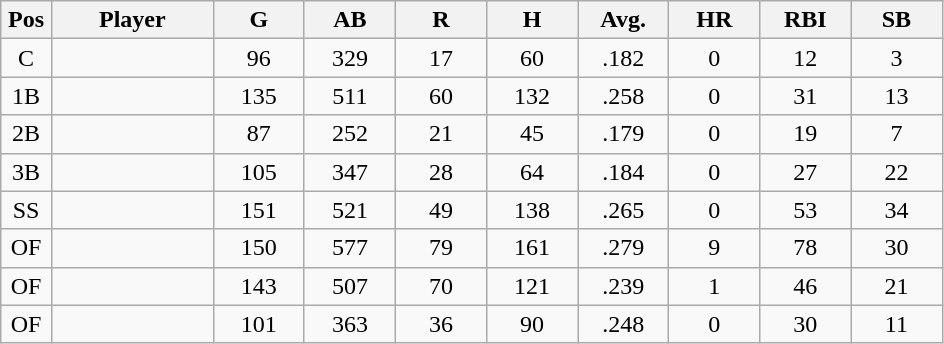<table class="wikitable sortable">
<tr>
<th bgcolor="#DDDDFF" width="5%">Pos</th>
<th bgcolor="#DDDDFF" width="16%">Player</th>
<th bgcolor="#DDDDFF" width="9%">G</th>
<th bgcolor="#DDDDFF" width="9%">AB</th>
<th bgcolor="#DDDDFF" width="9%">R</th>
<th bgcolor="#DDDDFF" width="9%">H</th>
<th bgcolor="#DDDDFF" width="9%">Avg.</th>
<th bgcolor="#DDDDFF" width="9%">HR</th>
<th bgcolor="#DDDDFF" width="9%">RBI</th>
<th bgcolor="#DDDDFF" width="9%">SB</th>
</tr>
<tr align="center">
<td>C</td>
<td></td>
<td>96</td>
<td>329</td>
<td>17</td>
<td>60</td>
<td>.182</td>
<td>0</td>
<td>12</td>
<td>3</td>
</tr>
<tr align="center">
<td>1B</td>
<td></td>
<td>135</td>
<td>511</td>
<td>60</td>
<td>132</td>
<td>.258</td>
<td>0</td>
<td>31</td>
<td>13</td>
</tr>
<tr align="center">
<td>2B</td>
<td></td>
<td>87</td>
<td>252</td>
<td>21</td>
<td>45</td>
<td>.179</td>
<td>0</td>
<td>19</td>
<td>7</td>
</tr>
<tr align="center">
<td>3B</td>
<td></td>
<td>105</td>
<td>347</td>
<td>28</td>
<td>64</td>
<td>.184</td>
<td>0</td>
<td>27</td>
<td>22</td>
</tr>
<tr align="center">
<td>SS</td>
<td></td>
<td>151</td>
<td>521</td>
<td>49</td>
<td>138</td>
<td>.265</td>
<td>0</td>
<td>53</td>
<td>34</td>
</tr>
<tr align="center">
<td>OF</td>
<td></td>
<td>150</td>
<td>577</td>
<td>79</td>
<td>161</td>
<td>.279</td>
<td>9</td>
<td>78</td>
<td>30</td>
</tr>
<tr align="center">
<td>OF</td>
<td></td>
<td>143</td>
<td>507</td>
<td>70</td>
<td>121</td>
<td>.239</td>
<td>1</td>
<td>46</td>
<td>21</td>
</tr>
<tr align="center">
<td>OF</td>
<td></td>
<td>101</td>
<td>363</td>
<td>36</td>
<td>90</td>
<td>.248</td>
<td>0</td>
<td>30</td>
<td>11</td>
</tr>
</table>
